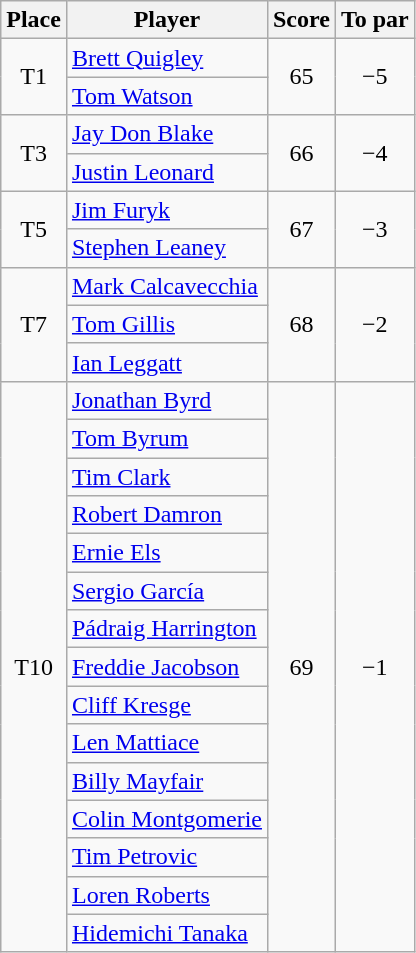<table class="wikitable">
<tr>
<th>Place</th>
<th>Player</th>
<th>Score</th>
<th>To par</th>
</tr>
<tr>
<td rowspan="2" align=center>T1</td>
<td> <a href='#'>Brett Quigley</a></td>
<td rowspan="2" align=center>65</td>
<td rowspan="2" align=center>−5</td>
</tr>
<tr>
<td> <a href='#'>Tom Watson</a></td>
</tr>
<tr>
<td rowspan="2" align=center>T3</td>
<td> <a href='#'>Jay Don Blake</a></td>
<td rowspan="2" align=center>66</td>
<td rowspan="2" align=center>−4</td>
</tr>
<tr>
<td> <a href='#'>Justin Leonard</a></td>
</tr>
<tr>
<td rowspan="2" align=center>T5</td>
<td> <a href='#'>Jim Furyk</a></td>
<td rowspan="2" align=center>67</td>
<td rowspan="2" align=center>−3</td>
</tr>
<tr>
<td> <a href='#'>Stephen Leaney</a></td>
</tr>
<tr>
<td rowspan="3" align=center>T7</td>
<td> <a href='#'>Mark Calcavecchia</a></td>
<td rowspan="3" align=center>68</td>
<td rowspan="3" align=center>−2</td>
</tr>
<tr>
<td> <a href='#'>Tom Gillis</a></td>
</tr>
<tr>
<td> <a href='#'>Ian Leggatt</a></td>
</tr>
<tr>
<td rowspan="15" align=center>T10</td>
<td> <a href='#'>Jonathan Byrd</a></td>
<td rowspan="15" align=center>69</td>
<td rowspan="15" align=center>−1</td>
</tr>
<tr>
<td> <a href='#'>Tom Byrum</a></td>
</tr>
<tr>
<td> <a href='#'>Tim Clark</a></td>
</tr>
<tr>
<td> <a href='#'>Robert Damron</a></td>
</tr>
<tr>
<td> <a href='#'>Ernie Els</a></td>
</tr>
<tr>
<td> <a href='#'>Sergio García</a></td>
</tr>
<tr>
<td> <a href='#'>Pádraig Harrington</a></td>
</tr>
<tr>
<td> <a href='#'>Freddie Jacobson</a></td>
</tr>
<tr>
<td> <a href='#'>Cliff Kresge</a></td>
</tr>
<tr>
<td> <a href='#'>Len Mattiace</a></td>
</tr>
<tr>
<td> <a href='#'>Billy Mayfair</a></td>
</tr>
<tr>
<td> <a href='#'>Colin Montgomerie</a></td>
</tr>
<tr>
<td> <a href='#'>Tim Petrovic</a></td>
</tr>
<tr>
<td> <a href='#'>Loren Roberts</a></td>
</tr>
<tr>
<td> <a href='#'>Hidemichi Tanaka</a></td>
</tr>
</table>
